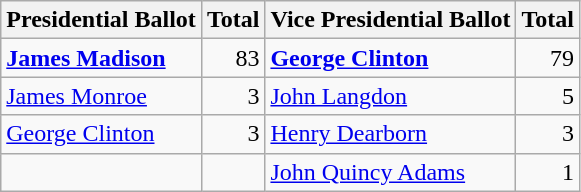<table class="wikitable">
<tr>
<th>Presidential Ballot</th>
<th>Total</th>
<th>Vice Presidential Ballot</th>
<th>Total</th>
</tr>
<tr>
<td><strong><a href='#'>James Madison</a></strong></td>
<td align="right">83</td>
<td><strong><a href='#'>George Clinton</a></strong></td>
<td align="right">79</td>
</tr>
<tr>
<td><a href='#'>James Monroe</a></td>
<td align="right">3</td>
<td><a href='#'>John Langdon</a></td>
<td align="right">5</td>
</tr>
<tr>
<td><a href='#'>George Clinton</a></td>
<td align="right">3</td>
<td><a href='#'>Henry Dearborn</a></td>
<td align="right">3</td>
</tr>
<tr>
<td></td>
<td></td>
<td><a href='#'>John Quincy Adams</a></td>
<td align="right">1</td>
</tr>
</table>
